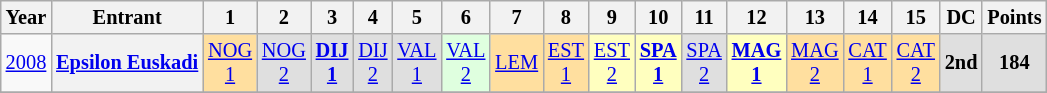<table class="wikitable" style="text-align:center; font-size:85%">
<tr>
<th>Year</th>
<th>Entrant</th>
<th>1</th>
<th>2</th>
<th>3</th>
<th>4</th>
<th>5</th>
<th>6</th>
<th>7</th>
<th>8</th>
<th>9</th>
<th>10</th>
<th>11</th>
<th>12</th>
<th>13</th>
<th>14</th>
<th>15</th>
<th>DC</th>
<th>Points</th>
</tr>
<tr>
<td><a href='#'>2008</a></td>
<th nowrap><a href='#'>Epsilon Euskadi</a></th>
<td style="background:#FFDF9F;"><a href='#'>NOG<br>1</a><br></td>
<td style="background:#DFDFDF;"><a href='#'>NOG<br>2</a><br></td>
<td style="background:#DFDFDF;"><strong><a href='#'>DIJ<br>1</a></strong><br></td>
<td style="background:#DFDFDF;"><a href='#'>DIJ<br>2</a><br></td>
<td style="background:#DFDFDF;"><a href='#'>VAL<br>1</a><br></td>
<td style="background:#DFFFDF;"><a href='#'>VAL<br>2</a><br></td>
<td style="background:#FFDF9F;"><a href='#'>LEM</a><br></td>
<td style="background:#FFDF9F;"><a href='#'>EST<br>1</a><br></td>
<td style="background:#FFFFBF;"><a href='#'>EST<br>2</a><br></td>
<td style="background:#FFFFBF;"><strong><a href='#'>SPA<br>1</a></strong><br></td>
<td style="background:#DFDFDF;"><a href='#'>SPA<br>2</a><br></td>
<td style="background:#FFFFBF;"><strong><a href='#'>MAG<br>1</a></strong><br></td>
<td style="background:#FFDF9F;"><a href='#'>MAG<br>2</a><br></td>
<td style="background:#FFDF9F;"><a href='#'>CAT<br>1</a><br></td>
<td style="background:#FFDF9F;"><a href='#'>CAT<br>2</a><br></td>
<th style="background:#DFDFDF;">2nd</th>
<th style="background:#DFDFDF;">184</th>
</tr>
<tr>
</tr>
</table>
